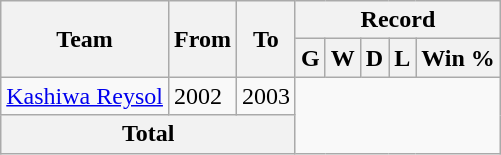<table class="wikitable" style="text-align: center">
<tr>
<th rowspan="2">Team</th>
<th rowspan="2">From</th>
<th rowspan="2">To</th>
<th colspan="5">Record</th>
</tr>
<tr>
<th>G</th>
<th>W</th>
<th>D</th>
<th>L</th>
<th>Win %</th>
</tr>
<tr>
<td align="left"><a href='#'>Kashiwa Reysol</a></td>
<td align="left">2002</td>
<td align="left">2003<br></td>
</tr>
<tr>
<th colspan="3">Total<br></th>
</tr>
</table>
